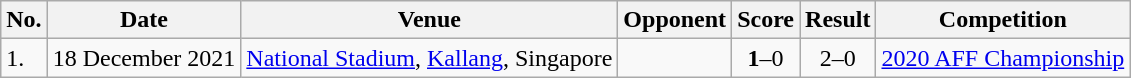<table class="wikitable" style="font-size:100%;">
<tr>
<th>No.</th>
<th>Date</th>
<th>Venue</th>
<th>Opponent</th>
<th>Score</th>
<th>Result</th>
<th>Competition</th>
</tr>
<tr>
<td>1.</td>
<td>18 December 2021</td>
<td><a href='#'>National Stadium</a>, <a href='#'>Kallang</a>, Singapore</td>
<td></td>
<td align=center><strong>1</strong>–0</td>
<td align=center>2–0</td>
<td><a href='#'>2020 AFF Championship</a></td>
</tr>
</table>
